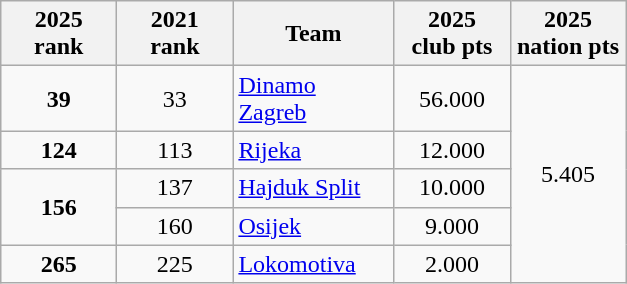<table class="wikitable" style="text-align: center;">
<tr>
<th width= 70>2025<br>rank</th>
<th width= 70>2021<br>rank</th>
<th width=100>Team</th>
<th width= 70>2025<br>club pts</th>
<th width= 70>2025<br>nation pts</th>
</tr>
<tr>
<td><strong>39</strong></td>
<td>33</td>
<td align=left><a href='#'>Dinamo Zagreb</a></td>
<td>56.000</td>
<td rowspan="5">5.405</td>
</tr>
<tr>
<td><strong>124</strong></td>
<td>113</td>
<td align=left><a href='#'>Rijeka</a></td>
<td>12.000</td>
</tr>
<tr>
<td rowspan="2"><strong>156</strong></td>
<td>137</td>
<td align=left><a href='#'>Hajduk Split</a></td>
<td>10.000</td>
</tr>
<tr>
<td>160</td>
<td align=left><a href='#'>Osijek</a></td>
<td>9.000</td>
</tr>
<tr>
<td><strong>265</strong></td>
<td>225</td>
<td align=left><a href='#'>Lokomotiva</a></td>
<td>2.000</td>
</tr>
</table>
